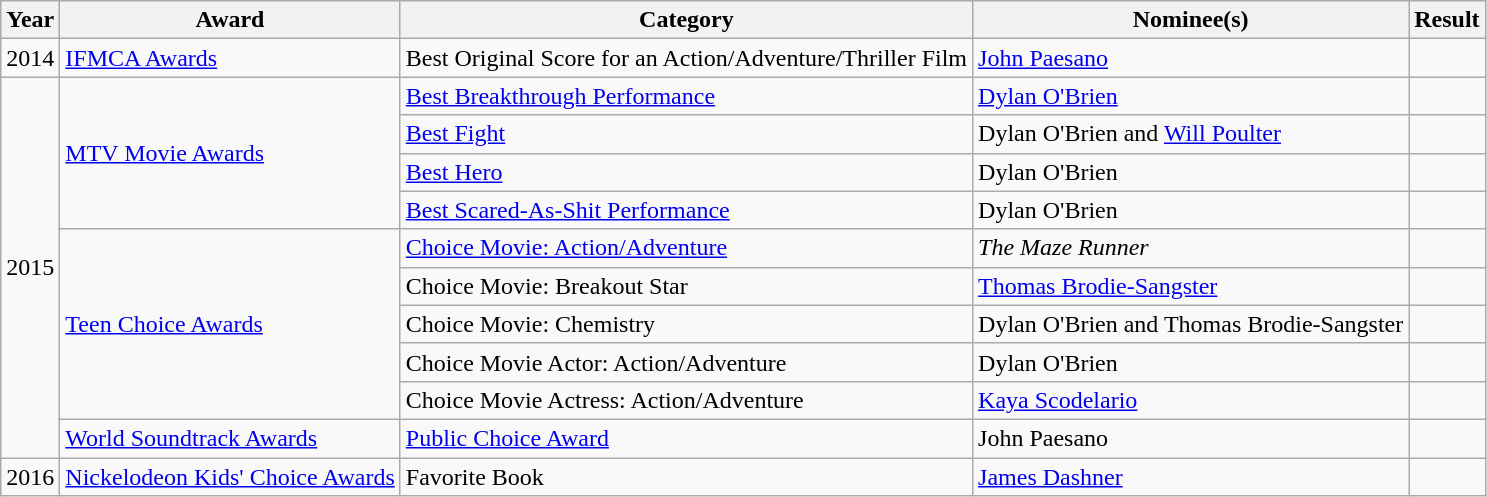<table class="wikitable sortable">
<tr>
<th>Year</th>
<th>Award</th>
<th>Category</th>
<th>Nominee(s)</th>
<th>Result</th>
</tr>
<tr>
<td>2014</td>
<td><a href='#'>IFMCA Awards</a></td>
<td>Best Original Score for an Action/Adventure/Thriller Film</td>
<td data-sort-value="Paesano, John"><a href='#'>John Paesano</a></td>
<td></td>
</tr>
<tr>
<td rowspan="10">2015</td>
<td rowspan="4"><a href='#'>MTV Movie Awards</a></td>
<td><a href='#'>Best Breakthrough Performance</a></td>
<td data-sort-value="O'Brien, Dylan"><a href='#'>Dylan O'Brien</a></td>
<td></td>
</tr>
<tr>
<td><a href='#'>Best Fight</a></td>
<td data-sort-value="O'Brien, Dylan and Will Poulter">Dylan O'Brien and <a href='#'>Will Poulter</a></td>
<td></td>
</tr>
<tr>
<td><a href='#'>Best Hero</a></td>
<td data-sort-value="O'Brien, Dylan">Dylan O'Brien</td>
<td></td>
</tr>
<tr>
<td><a href='#'>Best Scared-As-Shit Performance</a></td>
<td data-sort-value="O'Brien, Dylan">Dylan O'Brien</td>
<td></td>
</tr>
<tr>
<td rowspan="5"><a href='#'>Teen Choice Awards</a></td>
<td><a href='#'>Choice Movie: Action/Adventure</a></td>
<td data-sort-value="Maze Runner, The"><em>The Maze Runner</em></td>
<td></td>
</tr>
<tr>
<td>Choice Movie: Breakout Star</td>
<td data-sort-value="Brodie-Sangster, Thomas"><a href='#'>Thomas Brodie-Sangster</a></td>
<td></td>
</tr>
<tr>
<td>Choice Movie: Chemistry</td>
<td data-sort-value="O'Brien, Dylan and Thomas Brodie-Sangster">Dylan O'Brien and Thomas Brodie-Sangster</td>
<td></td>
</tr>
<tr>
<td>Choice Movie Actor: Action/Adventure</td>
<td data-sort-value="O'Brien, Dylan">Dylan O'Brien</td>
<td></td>
</tr>
<tr>
<td>Choice Movie Actress: Action/Adventure</td>
<td data-sort-value="Scodelario, Kaya"><a href='#'>Kaya Scodelario</a></td>
<td></td>
</tr>
<tr>
<td><a href='#'>World Soundtrack Awards</a></td>
<td><a href='#'>Public Choice Award</a></td>
<td data-sort-value="Paesano, John">John Paesano</td>
<td></td>
</tr>
<tr>
<td>2016</td>
<td><a href='#'>Nickelodeon Kids' Choice Awards</a></td>
<td>Favorite Book</td>
<td data-sort-value="Dashner, James"><a href='#'>James Dashner</a></td>
<td></td>
</tr>
</table>
